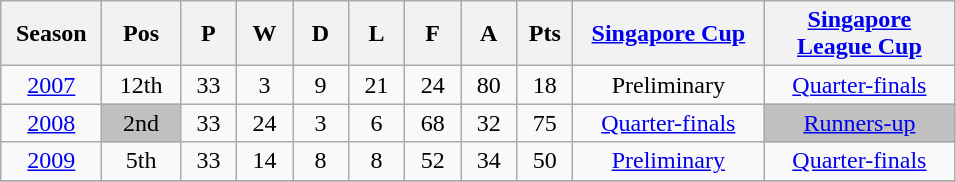<table class="wikitable" style="text-align: center">
<tr>
<th width="60" scope="col">Season</th>
<th width="45" scope="col">Pos</th>
<th width="30" scope="col">P</th>
<th width="30" scope="col">W</th>
<th width="30" scope="col">D</th>
<th width="30" scope="col">L</th>
<th width="30" scope="col">F</th>
<th width="30" scope="col">A</th>
<th width="30" scope="col">Pts</th>
<th width="120" scope="col"><a href='#'>Singapore Cup</a></th>
<th width="120" scope="col"><a href='#'>Singapore League Cup</a></th>
</tr>
<tr>
<td><a href='#'>2007</a></td>
<td>12th</td>
<td>33</td>
<td>3</td>
<td>9</td>
<td>21</td>
<td>24</td>
<td>80</td>
<td>18</td>
<td>Preliminary</td>
<td><a href='#'>Quarter-finals</a></td>
</tr>
<tr>
<td><a href='#'>2008</a></td>
<td bgcolor=silver>2nd</td>
<td>33</td>
<td>24</td>
<td>3</td>
<td>6</td>
<td>68</td>
<td>32</td>
<td>75</td>
<td><a href='#'>Quarter-finals</a></td>
<td bgcolor=silver><a href='#'>Runners-up</a></td>
</tr>
<tr>
<td><a href='#'>2009</a></td>
<td>5th</td>
<td>33</td>
<td>14</td>
<td>8</td>
<td>8</td>
<td>52</td>
<td>34</td>
<td>50</td>
<td><a href='#'>Preliminary</a></td>
<td><a href='#'>Quarter-finals</a></td>
</tr>
<tr>
</tr>
</table>
